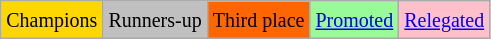<table class="wikitable">
<tr>
<td bgcolor=gold><small>Champions</small></td>
<td bgcolor=silver><small>Runners-up</small></td>
<td bgcolor=ff6600><small>Third place</small></td>
<td bgcolor=palegreen><small><a href='#'>Promoted</a></small></td>
<td bgcolor=pink><small><a href='#'>Relegated</a></small></td>
</tr>
</table>
